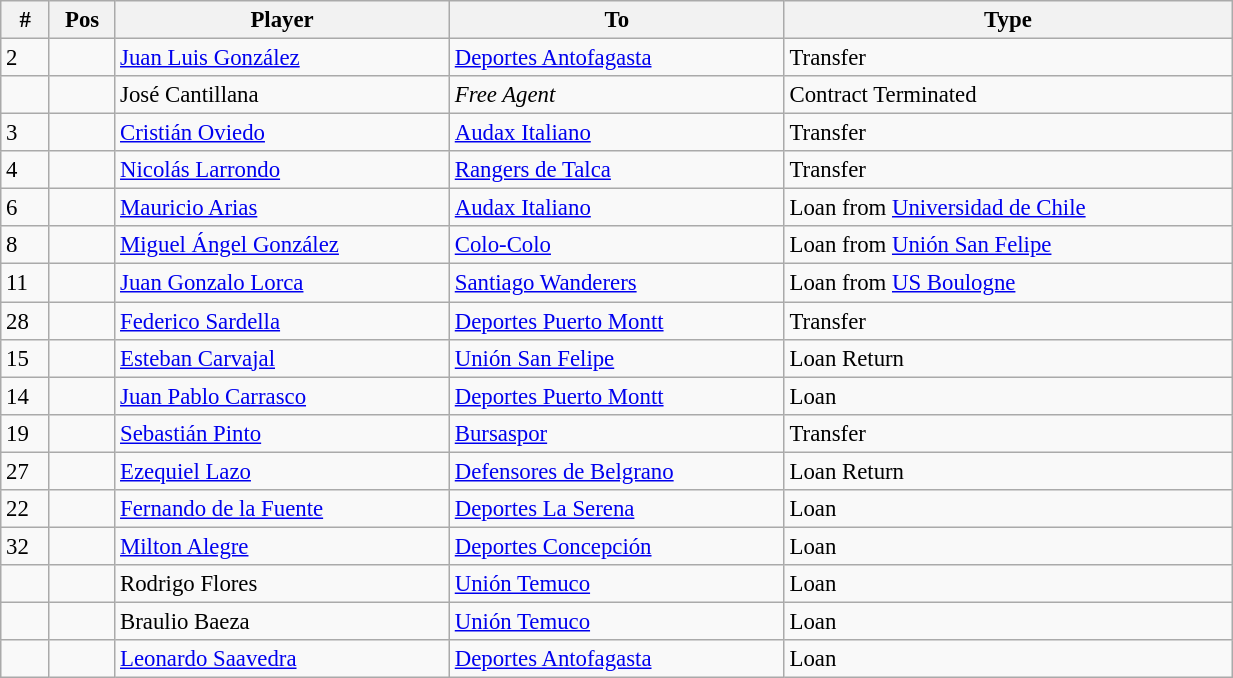<table class="wikitable" style="width:65%; text-align:center; font-size:95%; text-align:left;">
<tr>
<th><strong>#</strong></th>
<th><strong>Pos</strong></th>
<th><strong>Player</strong></th>
<th><strong>To</strong></th>
<th><strong>Type</strong></th>
</tr>
<tr>
<td>2</td>
<td></td>
<td> <a href='#'>Juan Luis González</a></td>
<td> <a href='#'>Deportes Antofagasta</a></td>
<td>Transfer</td>
</tr>
<tr>
<td></td>
<td></td>
<td> José Cantillana</td>
<td><em>Free Agent</em></td>
<td>Contract Terminated</td>
</tr>
<tr>
<td>3</td>
<td></td>
<td> <a href='#'>Cristián Oviedo</a></td>
<td> <a href='#'>Audax Italiano</a></td>
<td>Transfer</td>
</tr>
<tr>
<td>4</td>
<td></td>
<td> <a href='#'>Nicolás Larrondo</a></td>
<td> <a href='#'>Rangers de Talca</a></td>
<td>Transfer</td>
</tr>
<tr>
<td>6</td>
<td></td>
<td> <a href='#'>Mauricio Arias</a></td>
<td> <a href='#'>Audax Italiano</a></td>
<td>Loan from <a href='#'>Universidad de Chile</a></td>
</tr>
<tr>
<td>8</td>
<td></td>
<td> <a href='#'>Miguel Ángel González</a></td>
<td> <a href='#'>Colo-Colo</a></td>
<td>Loan from <a href='#'>Unión San Felipe</a></td>
</tr>
<tr>
<td>11</td>
<td></td>
<td> <a href='#'>Juan Gonzalo Lorca</a></td>
<td> <a href='#'>Santiago Wanderers</a></td>
<td>Loan from <a href='#'>US Boulogne</a></td>
</tr>
<tr>
<td>28</td>
<td></td>
<td> <a href='#'>Federico Sardella</a></td>
<td> <a href='#'>Deportes Puerto Montt</a></td>
<td>Transfer</td>
</tr>
<tr>
<td>15</td>
<td></td>
<td> <a href='#'>Esteban Carvajal</a></td>
<td> <a href='#'>Unión San Felipe</a></td>
<td>Loan Return</td>
</tr>
<tr>
<td>14</td>
<td></td>
<td> <a href='#'>Juan Pablo Carrasco</a></td>
<td> <a href='#'>Deportes Puerto Montt</a></td>
<td>Loan</td>
</tr>
<tr>
<td>19</td>
<td></td>
<td> <a href='#'>Sebastián Pinto</a></td>
<td> <a href='#'>Bursaspor</a></td>
<td>Transfer</td>
</tr>
<tr>
<td>27</td>
<td></td>
<td> <a href='#'>Ezequiel Lazo</a></td>
<td> <a href='#'>Defensores de Belgrano</a></td>
<td>Loan Return</td>
</tr>
<tr>
<td>22</td>
<td></td>
<td> <a href='#'>Fernando de la Fuente</a></td>
<td> <a href='#'>Deportes La Serena</a></td>
<td>Loan</td>
</tr>
<tr>
<td>32</td>
<td></td>
<td> <a href='#'>Milton Alegre</a></td>
<td> <a href='#'>Deportes Concepción</a></td>
<td>Loan</td>
</tr>
<tr>
<td></td>
<td></td>
<td> Rodrigo Flores</td>
<td> <a href='#'>Unión Temuco</a></td>
<td>Loan</td>
</tr>
<tr>
<td></td>
<td></td>
<td> Braulio Baeza</td>
<td> <a href='#'>Unión Temuco</a></td>
<td>Loan</td>
</tr>
<tr>
<td></td>
<td></td>
<td> <a href='#'>Leonardo Saavedra</a></td>
<td> <a href='#'>Deportes Antofagasta</a></td>
<td>Loan</td>
</tr>
</table>
